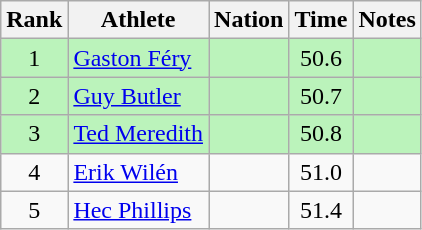<table class="wikitable sortable" style="text-align:center">
<tr>
<th>Rank</th>
<th>Athlete</th>
<th>Nation</th>
<th>Time</th>
<th>Notes</th>
</tr>
<tr bgcolor=bbf3bb>
<td>1</td>
<td align=left><a href='#'>Gaston Féry</a></td>
<td align=left></td>
<td>50.6</td>
<td></td>
</tr>
<tr bgcolor=bbf3bb>
<td>2</td>
<td align=left><a href='#'>Guy Butler</a></td>
<td align=left></td>
<td>50.7</td>
<td></td>
</tr>
<tr bgcolor=bbf3bb>
<td>3</td>
<td align=left><a href='#'>Ted Meredith</a></td>
<td align=left></td>
<td>50.8</td>
<td></td>
</tr>
<tr>
<td>4</td>
<td align=left><a href='#'>Erik Wilén</a></td>
<td align=left></td>
<td>51.0</td>
<td></td>
</tr>
<tr>
<td>5</td>
<td align=left><a href='#'>Hec Phillips</a></td>
<td align=left></td>
<td>51.4</td>
<td></td>
</tr>
</table>
